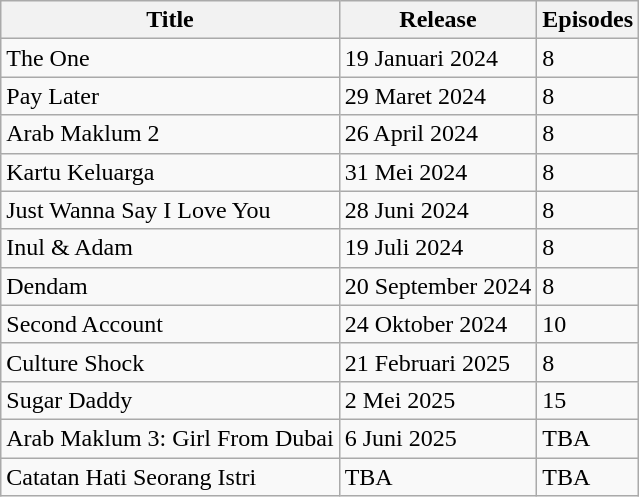<table class="wikitable">
<tr>
<th>Title</th>
<th>Release</th>
<th>Episodes</th>
</tr>
<tr>
<td>The One</td>
<td>19 Januari 2024</td>
<td>8</td>
</tr>
<tr>
<td>Pay Later</td>
<td>29 Maret 2024</td>
<td>8</td>
</tr>
<tr>
<td>Arab Maklum 2</td>
<td>26 April 2024</td>
<td>8</td>
</tr>
<tr>
<td>Kartu Keluarga</td>
<td>31 Mei 2024</td>
<td>8</td>
</tr>
<tr>
<td>Just Wanna Say I Love You</td>
<td>28 Juni 2024</td>
<td>8</td>
</tr>
<tr>
<td>Inul & Adam</td>
<td>19 Juli 2024</td>
<td>8</td>
</tr>
<tr>
<td>Dendam</td>
<td>20 September 2024</td>
<td>8</td>
</tr>
<tr>
<td>Second Account</td>
<td>24 Oktober 2024</td>
<td>10</td>
</tr>
<tr>
<td>Culture Shock</td>
<td>21 Februari 2025</td>
<td>8</td>
</tr>
<tr>
<td>Sugar Daddy</td>
<td>2 Mei 2025</td>
<td>15</td>
</tr>
<tr>
<td>Arab Maklum 3: Girl From Dubai</td>
<td>6 Juni 2025</td>
<td>TBA</td>
</tr>
<tr>
<td>Catatan Hati Seorang Istri</td>
<td>TBA</td>
<td>TBA</td>
</tr>
</table>
